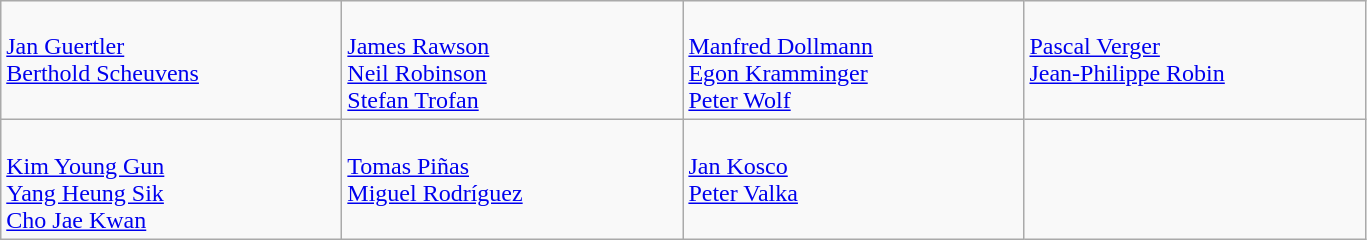<table class="wikitable">
<tr>
<td style="vertical-align:top; width:220px"><br><a href='#'>Jan Guertler</a><br><a href='#'>Berthold Scheuvens</a></td>
<td style="vertical-align:top; width:220px"><br><a href='#'>James Rawson</a><br><a href='#'>Neil Robinson</a><br><a href='#'>Stefan Trofan</a></td>
<td style="vertical-align:top; width:220px"><br><a href='#'>Manfred Dollmann</a><br><a href='#'>Egon Kramminger</a><br><a href='#'>Peter Wolf</a></td>
<td style="vertical-align:top; width:220px"><br><a href='#'>Pascal Verger</a><br><a href='#'>Jean-Philippe Robin</a></td>
</tr>
<tr>
<td style="vertical-align:top; width:220px"><br><a href='#'>Kim Young Gun</a><br><a href='#'>Yang Heung Sik</a><br><a href='#'>Cho Jae Kwan</a></td>
<td style="vertical-align:top; width:220px"><br><a href='#'>Tomas Piñas</a><br><a href='#'>Miguel Rodríguez</a></td>
<td style="vertical-align:top; width:220px"><br><a href='#'>Jan Kosco</a><br><a href='#'>Peter Valka</a></td>
</tr>
</table>
